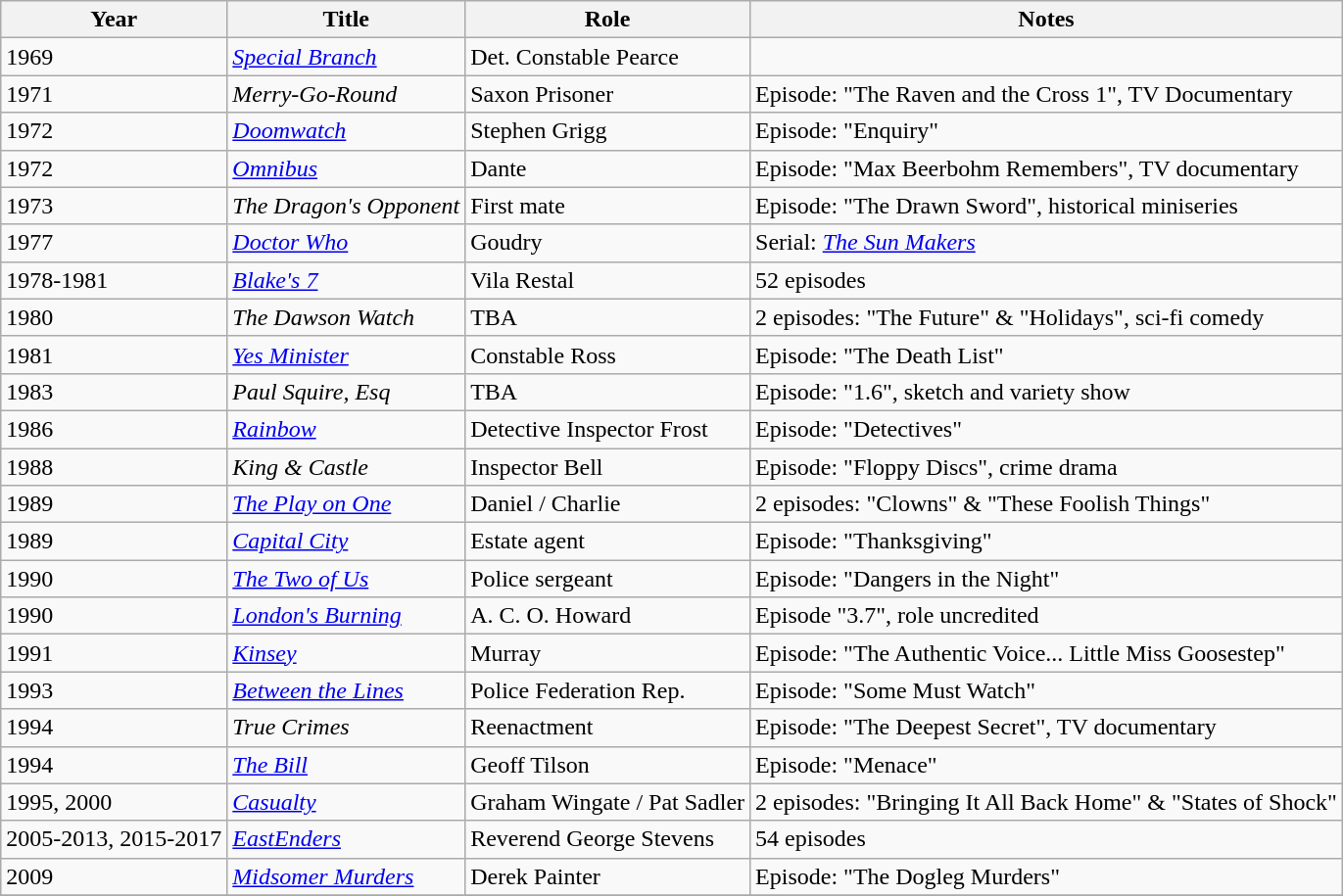<table class="wikitable">
<tr>
<th>Year</th>
<th>Title</th>
<th>Role</th>
<th>Notes</th>
</tr>
<tr>
<td>1969</td>
<td><em><a href='#'>Special Branch</a></em></td>
<td>Det. Constable Pearce</td>
<td></td>
</tr>
<tr>
<td>1971</td>
<td><em>Merry-Go-Round</em></td>
<td>Saxon Prisoner</td>
<td>Episode: "The Raven and the Cross 1", TV Documentary</td>
</tr>
<tr>
<td>1972</td>
<td><em><a href='#'>Doomwatch</a></em></td>
<td>Stephen Grigg</td>
<td>Episode: "Enquiry"</td>
</tr>
<tr>
<td>1972</td>
<td><em><a href='#'>Omnibus</a></em></td>
<td>Dante</td>
<td>Episode: "Max Beerbohm Remembers", TV documentary</td>
</tr>
<tr>
<td>1973</td>
<td><em>The Dragon's Opponent</em></td>
<td>First mate</td>
<td>Episode: "The Drawn Sword", historical miniseries</td>
</tr>
<tr>
<td>1977</td>
<td><em><a href='#'>Doctor Who</a></em></td>
<td>Goudry</td>
<td>Serial: <em><a href='#'>The Sun Makers</a></em></td>
</tr>
<tr>
<td>1978-1981</td>
<td><em><a href='#'>Blake's 7</a></em></td>
<td>Vila Restal</td>
<td>52 episodes</td>
</tr>
<tr>
<td>1980</td>
<td><em>The Dawson Watch</em></td>
<td>TBA</td>
<td>2 episodes: "The Future" & "Holidays", sci-fi comedy</td>
</tr>
<tr>
<td>1981</td>
<td><em><a href='#'>Yes Minister</a></em></td>
<td>Constable Ross</td>
<td>Episode: "The Death List"</td>
</tr>
<tr>
<td>1983</td>
<td><em>Paul Squire, Esq</em></td>
<td>TBA</td>
<td>Episode: "1.6", sketch and variety show</td>
</tr>
<tr>
<td>1986</td>
<td><em><a href='#'>Rainbow</a></em></td>
<td>Detective Inspector Frost</td>
<td>Episode: "Detectives"</td>
</tr>
<tr>
<td>1988</td>
<td><em>King & Castle</em></td>
<td>Inspector Bell</td>
<td>Episode: "Floppy Discs", crime drama</td>
</tr>
<tr>
<td>1989</td>
<td><em><a href='#'>The Play on One</a></em></td>
<td>Daniel / Charlie</td>
<td>2 episodes: "Clowns" & "These Foolish Things"</td>
</tr>
<tr>
<td>1989</td>
<td><em><a href='#'>Capital City</a></em></td>
<td>Estate agent</td>
<td>Episode: "Thanksgiving"</td>
</tr>
<tr>
<td>1990</td>
<td><em><a href='#'>The Two of Us</a></em></td>
<td>Police sergeant</td>
<td>Episode: "Dangers in the Night"</td>
</tr>
<tr>
<td>1990</td>
<td><em><a href='#'>London's Burning</a></em></td>
<td>A. C. O. Howard</td>
<td>Episode "3.7", role uncredited</td>
</tr>
<tr>
<td>1991</td>
<td><em><a href='#'>Kinsey</a></em></td>
<td>Murray</td>
<td>Episode: "The Authentic Voice... Little Miss Goosestep"</td>
</tr>
<tr>
<td>1993</td>
<td><em><a href='#'>Between the Lines</a></em></td>
<td>Police Federation Rep.</td>
<td>Episode: "Some Must Watch"</td>
</tr>
<tr>
<td>1994</td>
<td><em>True Crimes</em></td>
<td>Reenactment</td>
<td>Episode: "The Deepest Secret", TV documentary</td>
</tr>
<tr>
<td>1994</td>
<td><em><a href='#'>The Bill</a></em></td>
<td>Geoff Tilson</td>
<td>Episode: "Menace"</td>
</tr>
<tr>
<td>1995, 2000</td>
<td><em><a href='#'>Casualty</a></em></td>
<td>Graham Wingate / Pat Sadler</td>
<td>2 episodes: "Bringing It All Back Home" & "States of Shock"</td>
</tr>
<tr>
<td>2005-2013, 2015-2017</td>
<td><em><a href='#'>EastEnders</a></em></td>
<td>Reverend George Stevens</td>
<td>54 episodes</td>
</tr>
<tr>
<td>2009</td>
<td><em><a href='#'>Midsomer Murders</a></em></td>
<td>Derek Painter</td>
<td>Episode: "The Dogleg Murders"</td>
</tr>
<tr>
</tr>
</table>
